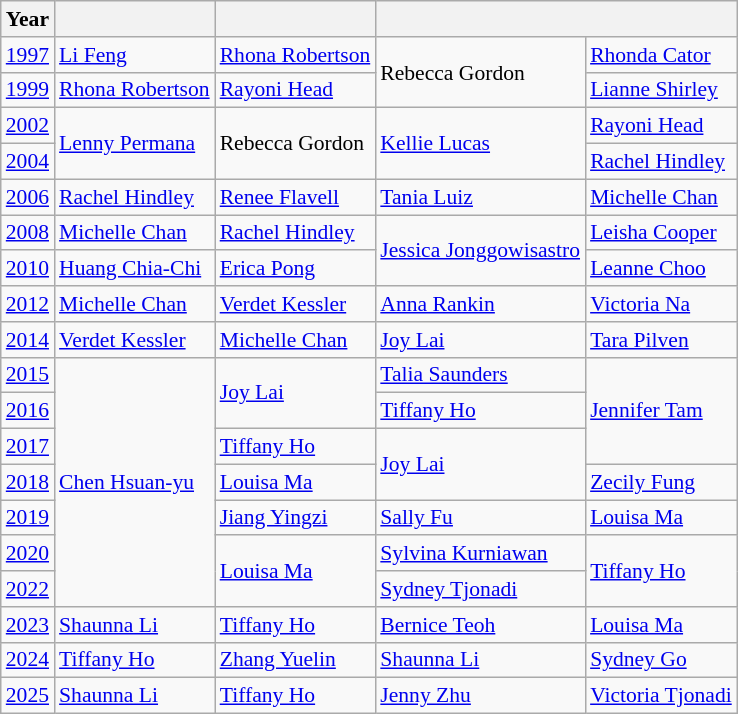<table class=wikitable style="font-size:90%;">
<tr>
<th>Year</th>
<th></th>
<th></th>
<th colspan=2></th>
</tr>
<tr>
<td><a href='#'>1997</a></td>
<td> <a href='#'>Li Feng</a></td>
<td> <a href='#'>Rhona Robertson</a></td>
<td rowspan="2"> Rebecca Gordon</td>
<td> <a href='#'>Rhonda Cator</a></td>
</tr>
<tr>
<td><a href='#'>1999</a></td>
<td> <a href='#'>Rhona Robertson</a></td>
<td> <a href='#'>Rayoni Head</a></td>
<td> <a href='#'>Lianne Shirley</a></td>
</tr>
<tr>
<td><a href='#'>2002</a></td>
<td rowspan="2"> <a href='#'>Lenny Permana</a></td>
<td rowspan="2"> Rebecca Gordon</td>
<td rowspan="2"> <a href='#'>Kellie Lucas</a></td>
<td> <a href='#'>Rayoni Head</a></td>
</tr>
<tr>
<td><a href='#'>2004</a></td>
<td> <a href='#'>Rachel Hindley</a></td>
</tr>
<tr>
<td><a href='#'>2006</a></td>
<td> <a href='#'>Rachel Hindley</a></td>
<td> <a href='#'>Renee Flavell</a></td>
<td> <a href='#'>Tania Luiz</a></td>
<td> <a href='#'>Michelle Chan</a></td>
</tr>
<tr>
<td><a href='#'>2008</a></td>
<td> <a href='#'>Michelle Chan</a></td>
<td> <a href='#'>Rachel Hindley</a></td>
<td rowspan="2"> <a href='#'>Jessica Jonggowisastro</a></td>
<td> <a href='#'>Leisha Cooper</a></td>
</tr>
<tr>
<td><a href='#'>2010</a></td>
<td> <a href='#'>Huang Chia-Chi</a></td>
<td> <a href='#'>Erica Pong</a></td>
<td> <a href='#'>Leanne Choo</a></td>
</tr>
<tr>
<td><a href='#'>2012</a></td>
<td> <a href='#'>Michelle Chan</a></td>
<td> <a href='#'>Verdet Kessler</a></td>
<td> <a href='#'>Anna Rankin</a></td>
<td> <a href='#'>Victoria Na</a></td>
</tr>
<tr>
<td><a href='#'>2014</a></td>
<td> <a href='#'>Verdet Kessler</a></td>
<td> <a href='#'>Michelle Chan</a></td>
<td> <a href='#'>Joy Lai</a></td>
<td> <a href='#'>Tara Pilven</a></td>
</tr>
<tr>
<td><a href='#'>2015</a></td>
<td rowspan="7"> <a href='#'>Chen Hsuan-yu</a></td>
<td rowspan="2"> <a href='#'>Joy Lai</a></td>
<td> <a href='#'>Talia Saunders</a></td>
<td rowspan="3"> <a href='#'>Jennifer Tam</a></td>
</tr>
<tr>
<td><a href='#'>2016</a></td>
<td> <a href='#'>Tiffany Ho</a></td>
</tr>
<tr>
<td><a href='#'>2017</a></td>
<td> <a href='#'>Tiffany Ho</a></td>
<td rowspan="2"> <a href='#'>Joy Lai</a></td>
</tr>
<tr>
<td><a href='#'>2018</a></td>
<td> <a href='#'>Louisa Ma</a></td>
<td> <a href='#'>Zecily Fung</a></td>
</tr>
<tr>
<td><a href='#'>2019</a></td>
<td> <a href='#'>Jiang Yingzi</a></td>
<td> <a href='#'>Sally Fu</a></td>
<td> <a href='#'>Louisa Ma</a></td>
</tr>
<tr>
<td><a href='#'>2020</a></td>
<td rowspan="2"> <a href='#'>Louisa Ma</a></td>
<td> <a href='#'>Sylvina Kurniawan</a></td>
<td rowspan="2"> <a href='#'>Tiffany Ho</a></td>
</tr>
<tr>
<td><a href='#'>2022</a></td>
<td> <a href='#'>Sydney Tjonadi</a></td>
</tr>
<tr>
<td><a href='#'>2023</a></td>
<td> <a href='#'>Shaunna Li</a></td>
<td> <a href='#'>Tiffany Ho</a></td>
<td> <a href='#'>Bernice Teoh</a></td>
<td> <a href='#'>Louisa Ma</a></td>
</tr>
<tr>
<td><a href='#'>2024</a></td>
<td> <a href='#'>Tiffany Ho</a></td>
<td> <a href='#'>Zhang Yuelin</a></td>
<td> <a href='#'>Shaunna Li</a></td>
<td> <a href='#'>Sydney Go</a></td>
</tr>
<tr>
<td><a href='#'>2025</a></td>
<td> <a href='#'>Shaunna Li</a></td>
<td> <a href='#'>Tiffany Ho</a></td>
<td> <a href='#'>Jenny Zhu</a></td>
<td> <a href='#'>Victoria Tjonadi</a></td>
</tr>
</table>
